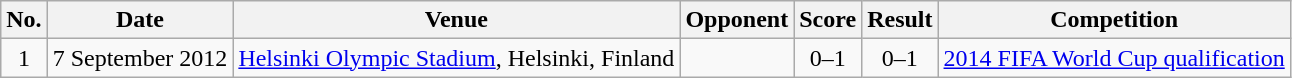<table class="wikitable">
<tr>
<th scope="col">No.</th>
<th scope="col">Date</th>
<th scope="col">Venue</th>
<th scope="col">Opponent</th>
<th scope="col">Score</th>
<th scope="col">Result</th>
<th scope="col">Competition</th>
</tr>
<tr>
<td align="center">1</td>
<td>7 September 2012</td>
<td><a href='#'>Helsinki Olympic Stadium</a>, Helsinki, Finland</td>
<td></td>
<td align="center">0–1</td>
<td align="center">0–1</td>
<td><a href='#'>2014 FIFA World Cup qualification</a></td>
</tr>
</table>
